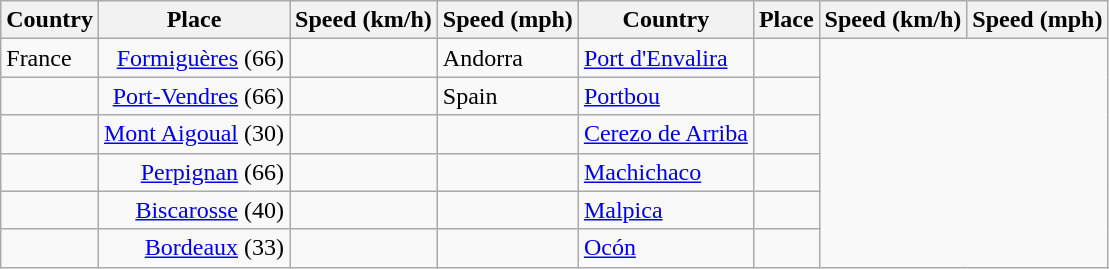<table class="wikitable">
<tr>
<th>Country</th>
<th>Place</th>
<th>Speed (km/h)</th>
<th>Speed (mph)</th>
<th>Country</th>
<th>Place</th>
<th>Speed (km/h)</th>
<th>Speed (mph)</th>
</tr>
<tr>
<td>France</td>
<td align="right"><a href='#'>Formiguères</a> (66)</td>
<td></td>
<td>Andorra</td>
<td><a href='#'>Port d'Envalira</a></td>
<td></td>
</tr>
<tr>
<td></td>
<td align="right"><a href='#'>Port-Vendres</a> (66)</td>
<td></td>
<td>Spain</td>
<td><a href='#'>Portbou</a></td>
<td></td>
</tr>
<tr>
<td></td>
<td align="right"><a href='#'>Mont Aigoual</a> (30)</td>
<td></td>
<td></td>
<td><a href='#'>Cerezo de Arriba</a></td>
<td></td>
</tr>
<tr>
<td></td>
<td align="right"><a href='#'>Perpignan</a> (66)</td>
<td></td>
<td></td>
<td><a href='#'>Machichaco</a></td>
<td></td>
</tr>
<tr>
<td></td>
<td align="right"><a href='#'>Biscarosse</a> (40)</td>
<td></td>
<td></td>
<td><a href='#'>Malpica</a></td>
<td></td>
</tr>
<tr>
<td></td>
<td align="right"><a href='#'>Bordeaux</a> (33)</td>
<td></td>
<td></td>
<td><a href='#'>Ocón</a></td>
<td></td>
</tr>
</table>
